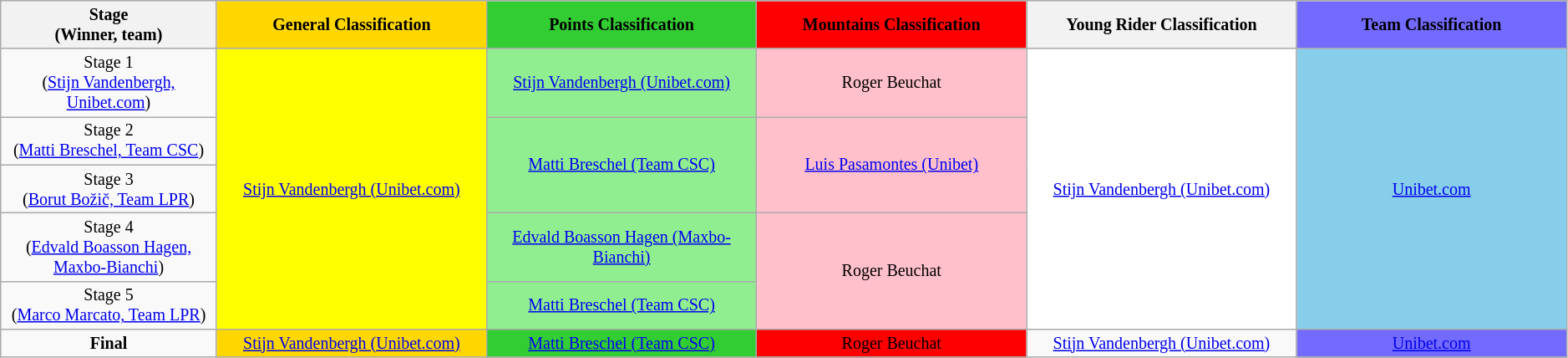<table class="wikitable" style="text-align: center; font-size:smaller;">
<tr>
<th width="12%"><strong>Stage<br>(Winner, team)</strong></th>
<th style="background-color:gold;" width="15%"><strong>General Classification</strong></th>
<th style="background-color:limegreen;" width="15%"><strong>Points Classification</strong></th>
<th style="background-color:red;" width="15%"><strong>Mountains Classification</strong></th>
<th style="background-color:offwhite;" width="15%"><strong>Young Rider Classification</strong></th>
<th style="background-color:#736AFF;" width="15%"><strong>Team Classification</strong></th>
</tr>
<tr>
<td>Stage 1<br>(<a href='#'>Stijn Vandenbergh, Unibet.com</a>)</td>
<td style="background-color:yellow;" rowspan="5"><a href='#'>Stijn Vandenbergh (Unibet.com)</a></td>
<td style="background-color:lightgreen;" rowspan="1"><a href='#'>Stijn Vandenbergh (Unibet.com)</a></td>
<td style="background-color:pink;" rowspan="1">Roger Beuchat</td>
<td style="background-color:white;" rowspan="5"><a href='#'>Stijn Vandenbergh (Unibet.com)</a></td>
<td style="background-color:skyblue;" rowspan="5"><a href='#'>Unibet.com</a></td>
</tr>
<tr>
<td>Stage 2<br>(<a href='#'>Matti Breschel, Team CSC</a>)</td>
<td style="background-color:lightgreen;" rowspan="2"><a href='#'>Matti Breschel (Team CSC)</a></td>
<td style="background-color:pink;" rowspan="2"><a href='#'>Luis Pasamontes (Unibet)</a></td>
</tr>
<tr>
<td>Stage 3<br>(<a href='#'>Borut Božič, Team LPR</a>)</td>
</tr>
<tr>
<td>Stage 4<br>(<a href='#'>Edvald Boasson Hagen, Maxbo-Bianchi</a>)</td>
<td style="background-color:lightgreen;" rowspan="1"><a href='#'>Edvald Boasson Hagen (Maxbo-Bianchi)</a></td>
<td style="background-color:pink;" rowspan="2">Roger Beuchat</td>
</tr>
<tr>
<td>Stage 5<br> (<a href='#'>Marco Marcato, Team LPR</a>)</td>
<td style="background-color:lightgreen;" rowspan="1"><a href='#'>Matti Breschel (Team CSC)</a></td>
</tr>
<tr>
<td><strong>Final</strong><br></td>
<td style="background-color:gold;" rowspan="1"><a href='#'>Stijn Vandenbergh (Unibet.com)</a></td>
<td style="background-color:limegreen;" rowspan="1"><a href='#'>Matti Breschel (Team CSC)</a></td>
<td style="background-color:red;" rowspan="1">Roger Beuchat</td>
<td style="background-color:offwhite;" rowspan="1"><a href='#'>Stijn Vandenbergh (Unibet.com)</a></td>
<td style="background-color:#736AFF;" rowspan="1"><a href='#'>Unibet.com</a></td>
</tr>
</table>
